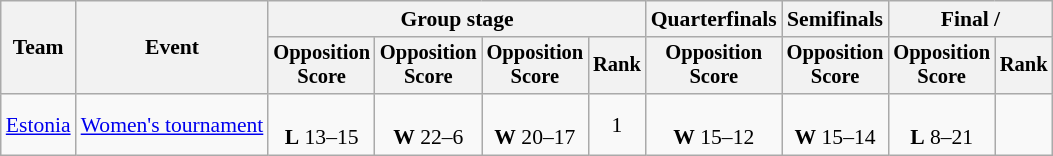<table class="wikitable" style="text-align:center; font-size:90%">
<tr>
<th rowspan=2>Team</th>
<th rowspan=2>Event</th>
<th colspan=4>Group stage</th>
<th>Quarterfinals</th>
<th>Semifinals</th>
<th colspan=2>Final / </th>
</tr>
<tr style="font-size:95%">
<th>Opposition<br>Score</th>
<th>Opposition<br>Score</th>
<th>Opposition<br>Score</th>
<th>Rank</th>
<th>Opposition<br>Score</th>
<th>Opposition<br>Score</th>
<th>Opposition<br>Score</th>
<th>Rank</th>
</tr>
<tr>
<td align=left><a href='#'>Estonia</a></td>
<td align=left><a href='#'>Women's tournament</a></td>
<td><br><strong>L</strong> 13–15</td>
<td><br><strong>W</strong> 22–6</td>
<td><br><strong>W</strong> 20–17</td>
<td>1</td>
<td><br><strong>W</strong> 15–12</td>
<td><br><strong>W</strong> 15–14</td>
<td><br><strong>L</strong> 8–21</td>
<td></td>
</tr>
</table>
